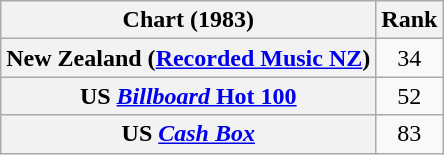<table class="wikitable plainrowheaders" style="text-align:center">
<tr>
<th>Chart (1983)</th>
<th>Rank</th>
</tr>
<tr>
<th scope="row">New Zealand (<a href='#'>Recorded Music NZ</a>)</th>
<td>34</td>
</tr>
<tr>
<th scope="row">US <a href='#'><em>Billboard</em> Hot 100</a></th>
<td>52</td>
</tr>
<tr>
<th scope="row">US <em><a href='#'>Cash Box</a></em></th>
<td>83</td>
</tr>
</table>
